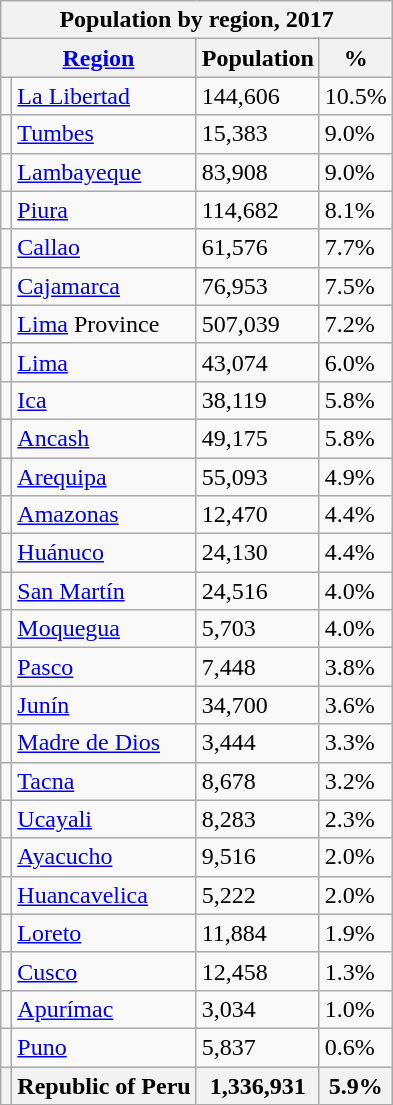<table class="wikitable sortable" style="text-align:left">
<tr>
<th colspan="6" style="text-align:center;">Population by region, 2017</th>
</tr>
<tr>
<th colspan="2" style="text-align:center;"><a href='#'>Region</a></th>
<th>Population</th>
<th>%</th>
</tr>
<tr>
<td></td>
<td style="text-align: left;"><a href='#'>La Libertad</a></td>
<td>144,606</td>
<td>10.5%</td>
</tr>
<tr>
<td></td>
<td style="text-align: left;"><a href='#'>Tumbes</a></td>
<td>15,383</td>
<td>9.0%</td>
</tr>
<tr>
<td></td>
<td style="text-align: left;"><a href='#'>Lambayeque</a></td>
<td>83,908</td>
<td>9.0%</td>
</tr>
<tr>
<td></td>
<td style="text-align: left;"><a href='#'>Piura</a></td>
<td>114,682</td>
<td>8.1%</td>
</tr>
<tr>
<td></td>
<td style="text-align: left;"><a href='#'>Callao</a></td>
<td>61,576</td>
<td>7.7%</td>
</tr>
<tr>
<td></td>
<td style="text-align: left;"><a href='#'>Cajamarca</a></td>
<td>76,953</td>
<td>7.5%</td>
</tr>
<tr>
<td></td>
<td style="text-align: left;"><a href='#'>Lima</a> Province</td>
<td>507,039</td>
<td>7.2%</td>
</tr>
<tr>
<td></td>
<td style="text-align: left;"><a href='#'>Lima</a></td>
<td>43,074</td>
<td>6.0%</td>
</tr>
<tr>
<td></td>
<td style="text-align: left;"><a href='#'>Ica</a></td>
<td>38,119</td>
<td>5.8%</td>
</tr>
<tr>
<td></td>
<td style="text-align: left;"><a href='#'>Ancash</a></td>
<td>49,175</td>
<td>5.8%</td>
</tr>
<tr>
<td></td>
<td style="text-align: left;"><a href='#'>Arequipa</a></td>
<td>55,093</td>
<td>4.9%</td>
</tr>
<tr>
<td></td>
<td style="text-align: left;"><a href='#'>Amazonas</a></td>
<td>12,470</td>
<td>4.4%</td>
</tr>
<tr>
<td></td>
<td style="text-align: left;"><a href='#'>Huánuco</a></td>
<td>24,130</td>
<td>4.4%</td>
</tr>
<tr>
<td></td>
<td style="text-align: left;"><a href='#'>San Martín</a></td>
<td>24,516</td>
<td>4.0%</td>
</tr>
<tr>
<td></td>
<td style="text-align: left;"><a href='#'>Moquegua</a></td>
<td>5,703</td>
<td>4.0%</td>
</tr>
<tr>
<td></td>
<td style="text-align: left;"><a href='#'>Pasco</a></td>
<td>7,448</td>
<td>3.8%</td>
</tr>
<tr>
<td></td>
<td style="text-align: left;"><a href='#'>Junín</a></td>
<td>34,700</td>
<td>3.6%</td>
</tr>
<tr>
<td></td>
<td style="text-align: left;"><a href='#'>Madre de Dios</a></td>
<td>3,444</td>
<td>3.3%</td>
</tr>
<tr>
<td></td>
<td style="text-align: left;"><a href='#'>Tacna</a></td>
<td>8,678</td>
<td>3.2%</td>
</tr>
<tr>
<td></td>
<td style="text-align: left;"><a href='#'>Ucayali</a></td>
<td>8,283</td>
<td>2.3%</td>
</tr>
<tr>
<td></td>
<td style="text-align: left;"><a href='#'>Ayacucho</a></td>
<td>9,516</td>
<td>2.0%</td>
</tr>
<tr>
<td></td>
<td style="text-align: left;"><a href='#'>Huancavelica</a></td>
<td>5,222</td>
<td>2.0%</td>
</tr>
<tr>
<td></td>
<td style="text-align: left;"><a href='#'>Loreto</a></td>
<td>11,884</td>
<td>1.9%</td>
</tr>
<tr>
<td></td>
<td style="text-align: left;"><a href='#'>Cusco</a></td>
<td>12,458</td>
<td>1.3%</td>
</tr>
<tr>
<td></td>
<td style="text-align: left;"><a href='#'>Apurímac</a></td>
<td>3,034</td>
<td>1.0%</td>
</tr>
<tr>
<td></td>
<td style="text-align: left;"><a href='#'>Puno</a></td>
<td>5,837</td>
<td>0.6%</td>
</tr>
<tr>
<th></th>
<th style="text-align: left;">Republic of Peru</th>
<th>1,336,931</th>
<th>5.9%</th>
</tr>
</table>
